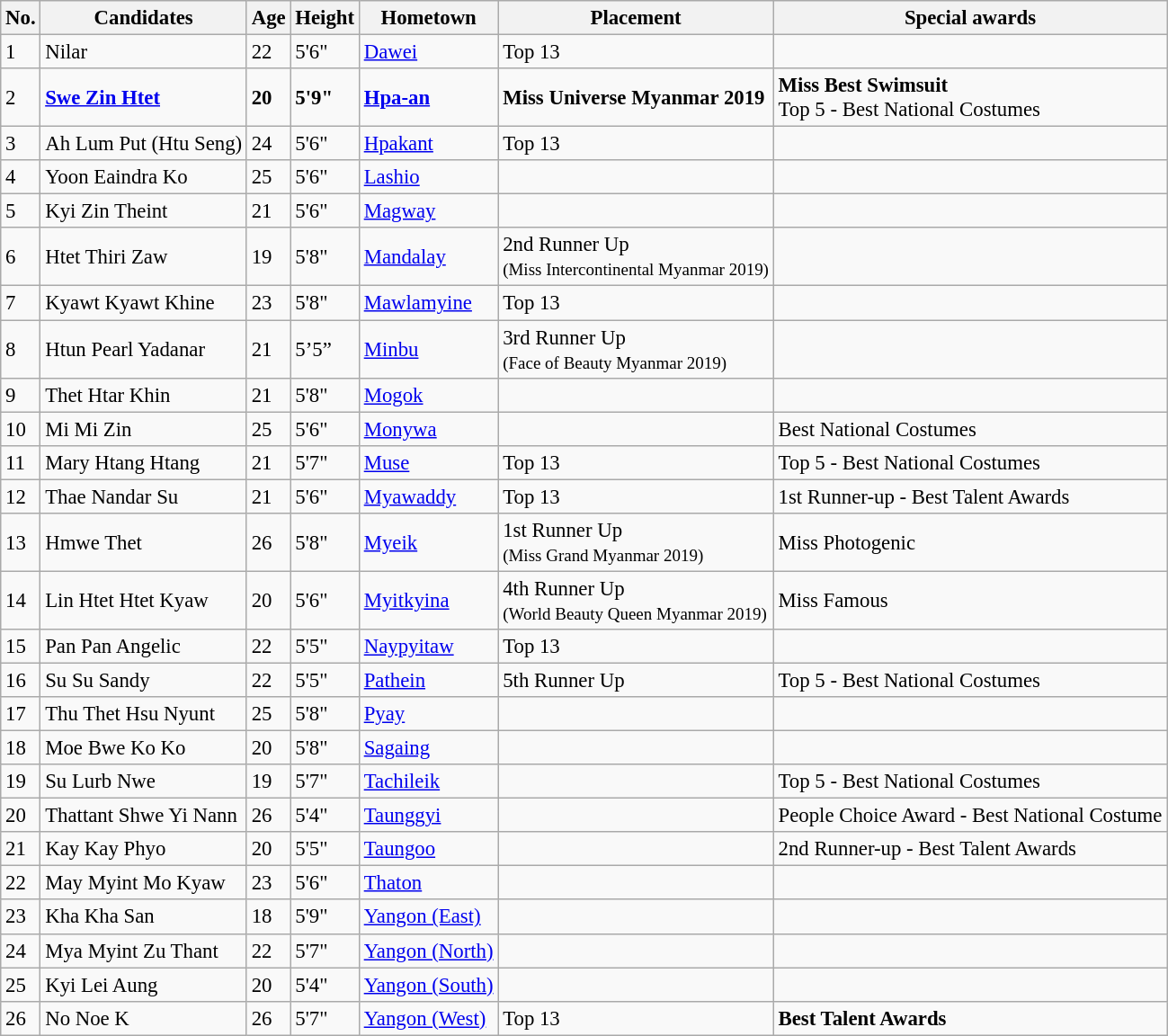<table class="wikitable sortable" style="font-size: 95%;">
<tr>
<th>No.</th>
<th>Candidates</th>
<th>Age</th>
<th>Height</th>
<th>Hometown</th>
<th>Placement</th>
<th>Special awards</th>
</tr>
<tr>
<td>1</td>
<td>Nilar</td>
<td>22</td>
<td>5'6"</td>
<td> <a href='#'>Dawei</a></td>
<td>Top 13</td>
<td></td>
</tr>
<tr>
<td>2</td>
<td><strong><a href='#'>Swe Zin Htet</a></strong></td>
<td><strong>20</strong></td>
<td><strong>5'9"</strong></td>
<td><strong> <a href='#'>Hpa-an</a></strong></td>
<td><strong>Miss Universe Myanmar 2019</strong></td>
<td><strong>Miss Best Swimsuit</strong><br>Top 5 - Best National Costumes</td>
</tr>
<tr>
<td>3</td>
<td>Ah Lum Put (Htu Seng)</td>
<td>24</td>
<td>5'6"</td>
<td> <a href='#'>Hpakant</a></td>
<td>Top 13</td>
<td></td>
</tr>
<tr>
<td>4</td>
<td>Yoon Eaindra Ko</td>
<td>25</td>
<td>5'6"</td>
<td> <a href='#'>Lashio</a></td>
<td></td>
<td></td>
</tr>
<tr>
<td>5</td>
<td>Kyi Zin Theint</td>
<td>21</td>
<td>5'6"</td>
<td> <a href='#'>Magway</a></td>
<td></td>
<td></td>
</tr>
<tr>
<td>6</td>
<td>Htet Thiri Zaw</td>
<td>19</td>
<td>5'8"</td>
<td> <a href='#'>Mandalay</a></td>
<td>2nd Runner Up<br> <small> (Miss Intercontinental Myanmar 2019) </small></td>
<td></td>
</tr>
<tr>
<td>7</td>
<td>Kyawt Kyawt Khine</td>
<td>23</td>
<td>5'8"</td>
<td> <a href='#'>Mawlamyine</a></td>
<td>Top 13</td>
<td></td>
</tr>
<tr>
<td>8</td>
<td>Htun Pearl Yadanar</td>
<td>21</td>
<td>5’5”</td>
<td> <a href='#'>Minbu</a></td>
<td>3rd Runner Up<br> <small> (Face of Beauty Myanmar 2019) </small></td>
<td></td>
</tr>
<tr>
<td>9</td>
<td>Thet Htar Khin</td>
<td>21</td>
<td>5'8"</td>
<td> <a href='#'>Mogok</a></td>
<td></td>
<td></td>
</tr>
<tr>
<td>10</td>
<td>Mi Mi Zin</td>
<td>25</td>
<td>5'6"</td>
<td> <a href='#'>Monywa</a></td>
<td></td>
<td>Best National Costumes</td>
</tr>
<tr>
<td>11</td>
<td>Mary Htang Htang</td>
<td>21</td>
<td>5'7"</td>
<td> <a href='#'>Muse</a></td>
<td>Top 13</td>
<td>Top 5 - Best National Costumes</td>
</tr>
<tr>
<td>12</td>
<td>Thae Nandar Su</td>
<td>21</td>
<td>5'6"</td>
<td> <a href='#'>Myawaddy</a></td>
<td>Top 13</td>
<td>1st Runner-up - Best Talent Awards</td>
</tr>
<tr>
<td>13</td>
<td>Hmwe Thet</td>
<td>26</td>
<td>5'8"</td>
<td> <a href='#'>Myeik</a></td>
<td>1st Runner Up<br> <small> (Miss Grand Myanmar 2019) </small></td>
<td>Miss Photogenic</td>
</tr>
<tr>
<td>14</td>
<td>Lin Htet Htet Kyaw</td>
<td>20</td>
<td>5'6"</td>
<td> <a href='#'>Myitkyina</a></td>
<td>4th Runner Up<br> <small> (World Beauty Queen Myanmar 2019) </small></td>
<td>Miss Famous</td>
</tr>
<tr>
<td>15</td>
<td>Pan Pan Angelic</td>
<td>22</td>
<td>5'5"</td>
<td> <a href='#'>Naypyitaw</a></td>
<td>Top 13</td>
<td></td>
</tr>
<tr>
<td>16</td>
<td>Su Su Sandy</td>
<td>22</td>
<td>5'5"</td>
<td> <a href='#'>Pathein</a></td>
<td>5th Runner Up</td>
<td>Top 5 - Best National Costumes</td>
</tr>
<tr>
<td>17</td>
<td>Thu Thet Hsu Nyunt</td>
<td>25</td>
<td>5'8"</td>
<td> <a href='#'>Pyay</a></td>
<td></td>
<td></td>
</tr>
<tr>
<td>18</td>
<td>Moe Bwe Ko Ko</td>
<td>20</td>
<td>5'8"</td>
<td> <a href='#'>Sagaing</a></td>
<td></td>
<td></td>
</tr>
<tr>
<td>19</td>
<td>Su Lurb Nwe</td>
<td>19</td>
<td>5'7"</td>
<td> <a href='#'>Tachileik</a></td>
<td></td>
<td>Top 5 - Best National Costumes</td>
</tr>
<tr>
<td>20</td>
<td>Thattant Shwe Yi Nann</td>
<td>26</td>
<td>5'4"</td>
<td> <a href='#'>Taunggyi</a></td>
<td></td>
<td>People Choice Award - Best National Costume</td>
</tr>
<tr>
<td>21</td>
<td>Kay Kay Phyo</td>
<td>20</td>
<td>5'5"</td>
<td> <a href='#'>Taungoo</a></td>
<td></td>
<td>2nd Runner-up - Best Talent Awards</td>
</tr>
<tr>
<td>22</td>
<td>May Myint Mo Kyaw</td>
<td>23</td>
<td>5'6"</td>
<td> <a href='#'>Thaton</a></td>
<td></td>
<td></td>
</tr>
<tr>
<td>23</td>
<td>Kha Kha San</td>
<td>18</td>
<td>5'9"</td>
<td> <a href='#'>Yangon (East)</a></td>
<td></td>
<td></td>
</tr>
<tr>
<td>24</td>
<td>Mya Myint Zu Thant</td>
<td>22</td>
<td>5'7"</td>
<td> <a href='#'>Yangon (North)</a></td>
<td></td>
<td></td>
</tr>
<tr>
<td>25</td>
<td>Kyi Lei Aung</td>
<td>20</td>
<td>5'4"</td>
<td> <a href='#'>Yangon (South)</a></td>
<td></td>
<td></td>
</tr>
<tr>
<td>26</td>
<td>No Noe K</td>
<td>26</td>
<td>5'7"</td>
<td> <a href='#'>Yangon (West)</a></td>
<td>Top 13</td>
<td><strong>Best Talent Awards</strong></td>
</tr>
</table>
